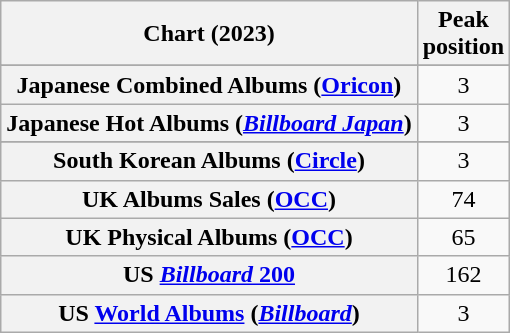<table class="wikitable plainrowheaders sortable" style="text-align:center">
<tr>
<th scope="col">Chart (2023)</th>
<th scope="col">Peak<br>position</th>
</tr>
<tr>
</tr>
<tr>
</tr>
<tr>
<th scope="row">Japanese Combined Albums (<a href='#'>Oricon</a>)</th>
<td>3</td>
</tr>
<tr>
<th scope="row">Japanese Hot Albums (<em><a href='#'>Billboard Japan</a></em>)</th>
<td>3</td>
</tr>
<tr>
</tr>
<tr>
<th scope="row">South Korean Albums (<a href='#'>Circle</a>)</th>
<td>3</td>
</tr>
<tr>
<th scope="row">UK Albums Sales (<a href='#'>OCC</a>)</th>
<td>74</td>
</tr>
<tr>
<th scope="row">UK Physical Albums (<a href='#'>OCC</a>)</th>
<td>65</td>
</tr>
<tr>
<th scope="row">US <a href='#'><em>Billboard</em> 200</a></th>
<td>162</td>
</tr>
<tr>
<th scope="row">US <a href='#'>World Albums</a> (<em><a href='#'>Billboard</a></em>)</th>
<td>3</td>
</tr>
</table>
